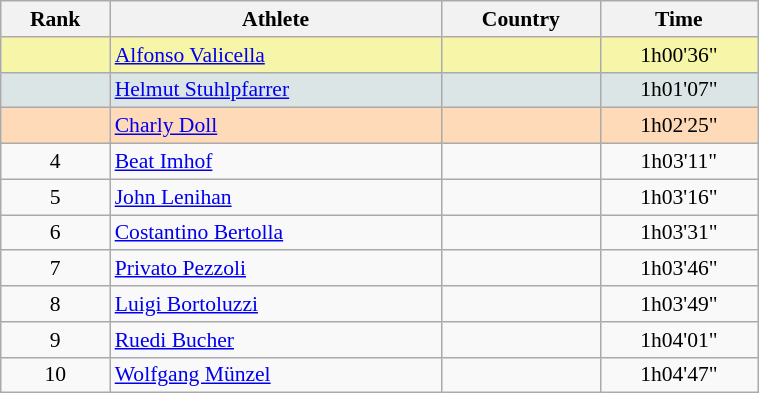<table class="wikitable" width=40% style="font-size:90%; text-align:center;">
<tr>
<th>Rank</th>
<th>Athlete</th>
<th>Country</th>
<th>Time</th>
</tr>
<tr bgcolor="#F7F6A8">
<td></td>
<td align=left><a href='#'>Alfonso Valicella</a></td>
<td align=left></td>
<td>1h00'36"</td>
</tr>
<tr bgcolor="#DCE5E5">
<td></td>
<td align=left><a href='#'>Helmut Stuhlpfarrer</a></td>
<td align=left></td>
<td>1h01'07"</td>
</tr>
<tr bgcolor="#FFDAB9">
<td></td>
<td align=left><a href='#'>Charly Doll</a></td>
<td align=left></td>
<td>1h02'25"</td>
</tr>
<tr>
<td>4</td>
<td align=left><a href='#'>Beat Imhof</a></td>
<td align=left></td>
<td>1h03'11"</td>
</tr>
<tr>
<td>5</td>
<td align=left><a href='#'>John Lenihan</a></td>
<td align=left></td>
<td>1h03'16"</td>
</tr>
<tr>
<td>6</td>
<td align=left><a href='#'>Costantino Bertolla</a></td>
<td align=left></td>
<td>1h03'31"</td>
</tr>
<tr>
<td>7</td>
<td align=left><a href='#'>Privato Pezzoli</a></td>
<td align=left></td>
<td>1h03'46"</td>
</tr>
<tr>
<td>8</td>
<td align=left><a href='#'>Luigi Bortoluzzi</a></td>
<td align=left></td>
<td>1h03'49"</td>
</tr>
<tr>
<td>9</td>
<td align=left><a href='#'>Ruedi Bucher</a></td>
<td align=left></td>
<td>1h04'01"</td>
</tr>
<tr>
<td>10</td>
<td align=left><a href='#'>Wolfgang Münzel</a></td>
<td align=left></td>
<td>1h04'47"</td>
</tr>
</table>
